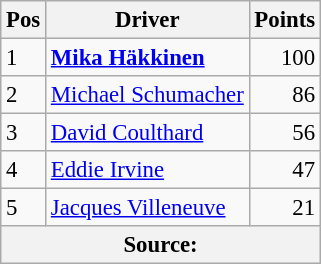<table class="wikitable" style="font-size: 95%;">
<tr>
<th>Pos</th>
<th>Driver</th>
<th>Points</th>
</tr>
<tr>
<td>1</td>
<td> <strong><a href='#'>Mika Häkkinen</a></strong></td>
<td align="right">100</td>
</tr>
<tr>
<td>2</td>
<td> <a href='#'>Michael Schumacher</a></td>
<td align="right">86</td>
</tr>
<tr>
<td>3</td>
<td> <a href='#'>David Coulthard</a></td>
<td align="right">56</td>
</tr>
<tr>
<td>4</td>
<td> <a href='#'>Eddie Irvine</a></td>
<td align="right">47</td>
</tr>
<tr>
<td>5</td>
<td> <a href='#'>Jacques Villeneuve</a></td>
<td align="right">21</td>
</tr>
<tr>
<th colspan=4>Source: </th>
</tr>
</table>
